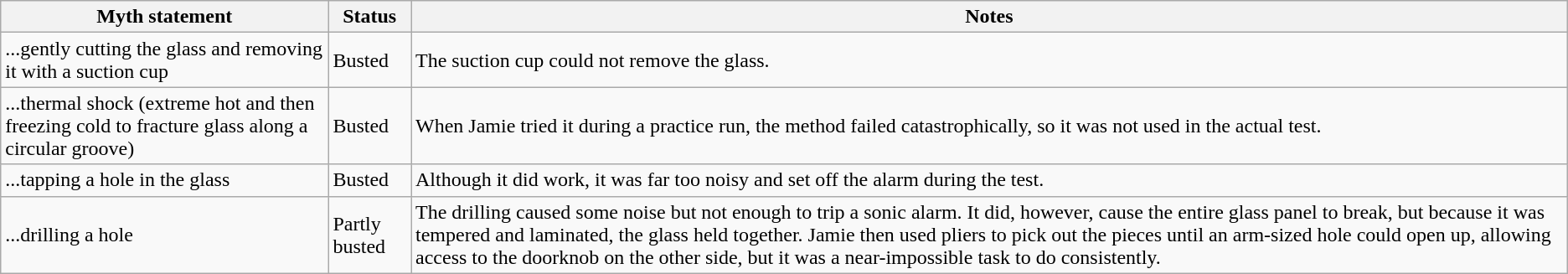<table class="wikitable plainrowheaders">
<tr>
<th>Myth statement</th>
<th>Status</th>
<th>Notes</th>
</tr>
<tr>
<td>...gently cutting the glass and removing it with a suction cup</td>
<td><span>Busted</span></td>
<td>The suction cup could not remove the glass.</td>
</tr>
<tr>
<td>...thermal shock (extreme hot and then freezing cold to fracture glass along a circular groove)</td>
<td><span>Busted</span></td>
<td>When Jamie tried it during a practice run, the method failed catastrophically, so it was not used in the actual test.</td>
</tr>
<tr>
<td>...tapping a hole in the glass</td>
<td><span>Busted</span></td>
<td>Although it did work, it was far too noisy and set off the alarm during the test.</td>
</tr>
<tr>
<td>...drilling a hole</td>
<td><span>Partly busted</span></td>
<td>The drilling caused some noise but not enough to trip a sonic alarm.  It did, however, cause the entire glass panel to break, but because it was tempered and laminated, the glass held together. Jamie then used pliers to pick out the pieces until an arm-sized hole could open up, allowing access to the doorknob on the other side, but it was a near-impossible task to do consistently.</td>
</tr>
</table>
